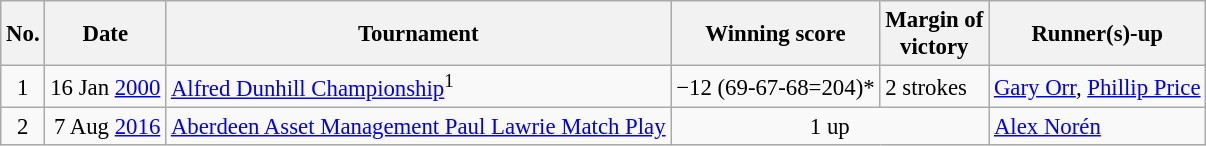<table class="wikitable" style="font-size:95%;">
<tr>
<th>No.</th>
<th>Date</th>
<th>Tournament</th>
<th>Winning score</th>
<th>Margin of<br>victory</th>
<th>Runner(s)-up</th>
</tr>
<tr>
<td align=center>1</td>
<td align=right>16 Jan <a href='#'>2000</a></td>
<td><a href='#'>Alfred Dunhill Championship</a><sup>1</sup></td>
<td>−12 (69-67-68=204)*</td>
<td>2 strokes</td>
<td> <a href='#'>Gary Orr</a>,  <a href='#'>Phillip Price</a></td>
</tr>
<tr>
<td align=center>2</td>
<td align=right>7 Aug <a href='#'>2016</a></td>
<td><a href='#'>Aberdeen Asset Management Paul Lawrie Match Play</a></td>
<td colspan=2 align=center>1 up</td>
<td> <a href='#'>Alex Norén</a></td>
</tr>
</table>
